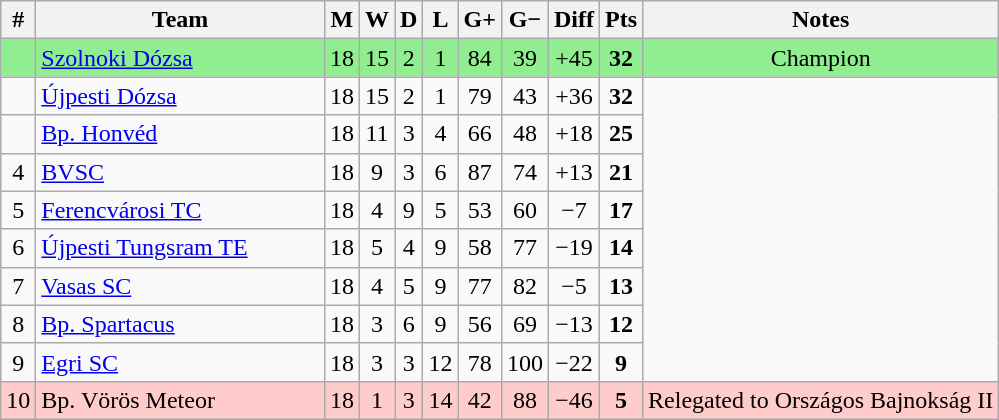<table class="wikitable sortable" style="text-align:center">
<tr>
<th>#</th>
<th width="185">Team</th>
<th>M</th>
<th>W</th>
<th>D</th>
<th>L</th>
<th>G+</th>
<th>G−</th>
<th>Diff</th>
<th>Pts</th>
<th>Notes</th>
</tr>
<tr style="background: #90EE90;">
<td></td>
<td align="left"> <a href='#'>Szolnoki Dózsa</a></td>
<td>18</td>
<td>15</td>
<td>2</td>
<td>1</td>
<td>84</td>
<td>39</td>
<td>+45</td>
<td><strong>32</strong></td>
<td>Champion</td>
</tr>
<tr>
<td></td>
<td align="left"> <a href='#'>Újpesti Dózsa</a></td>
<td>18</td>
<td>15</td>
<td>2</td>
<td>1</td>
<td>79</td>
<td>43</td>
<td>+36</td>
<td><strong>32</strong></td>
</tr>
<tr>
<td></td>
<td align="left"> <a href='#'>Bp. Honvéd</a></td>
<td>18</td>
<td>11</td>
<td>3</td>
<td>4</td>
<td>66</td>
<td>48</td>
<td>+18</td>
<td><strong>25</strong></td>
</tr>
<tr>
<td>4</td>
<td align="left"> <a href='#'>BVSC</a></td>
<td>18</td>
<td>9</td>
<td>3</td>
<td>6</td>
<td>87</td>
<td>74</td>
<td>+13</td>
<td><strong>21</strong></td>
</tr>
<tr>
<td>5</td>
<td align="left"> <a href='#'>Ferencvárosi TC</a></td>
<td>18</td>
<td>4</td>
<td>9</td>
<td>5</td>
<td>53</td>
<td>60</td>
<td>−7</td>
<td><strong>17</strong></td>
</tr>
<tr>
<td>6</td>
<td align="left"> <a href='#'>Újpesti Tungsram TE</a></td>
<td>18</td>
<td>5</td>
<td>4</td>
<td>9</td>
<td>58</td>
<td>77</td>
<td>−19</td>
<td><strong>14</strong></td>
</tr>
<tr>
<td>7</td>
<td align="left"> <a href='#'>Vasas SC</a></td>
<td>18</td>
<td>4</td>
<td>5</td>
<td>9</td>
<td>77</td>
<td>82</td>
<td>−5</td>
<td><strong>13</strong></td>
</tr>
<tr>
<td>8</td>
<td align="left"> <a href='#'>Bp. Spartacus</a></td>
<td>18</td>
<td>3</td>
<td>6</td>
<td>9</td>
<td>56</td>
<td>69</td>
<td>−13</td>
<td><strong>12</strong></td>
</tr>
<tr>
<td>9</td>
<td align="left"> <a href='#'>Egri SC</a></td>
<td>18</td>
<td>3</td>
<td>3</td>
<td>12</td>
<td>78</td>
<td>100</td>
<td>−22</td>
<td><strong>9</strong></td>
</tr>
<tr style="background: #FFCCCC;">
<td>10</td>
<td align="left"> Bp. Vörös Meteor</td>
<td>18</td>
<td>1</td>
<td>3</td>
<td>14</td>
<td>42</td>
<td>88</td>
<td>−46</td>
<td><strong>5</strong></td>
<td>Relegated to Országos Bajnokság II</td>
</tr>
</table>
